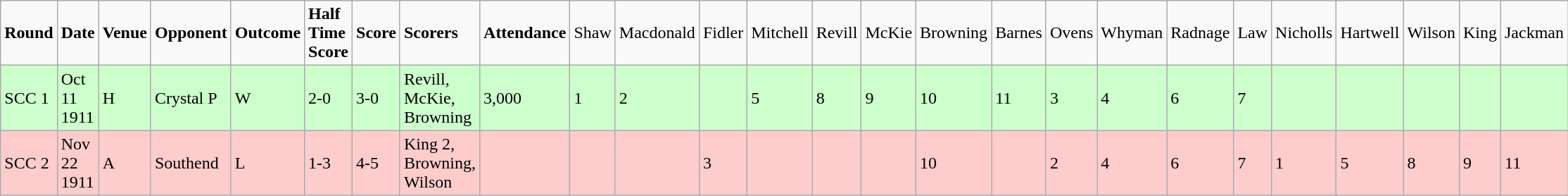<table class="wikitable">
<tr>
<td><strong>Round</strong></td>
<td><strong>Date</strong></td>
<td><strong>Venue</strong></td>
<td><strong>Opponent</strong></td>
<td><strong>Outcome</strong></td>
<td><strong>Half Time Score</strong></td>
<td><strong>Score</strong></td>
<td><strong>Scorers</strong></td>
<td><strong>Attendance</strong></td>
<td>Shaw</td>
<td>Macdonald</td>
<td>Fidler</td>
<td>Mitchell</td>
<td>Revill</td>
<td>McKie</td>
<td>Browning</td>
<td>Barnes</td>
<td>Ovens</td>
<td>Whyman</td>
<td>Radnage</td>
<td>Law</td>
<td>Nicholls</td>
<td>Hartwell</td>
<td>Wilson</td>
<td>King</td>
<td>Jackman</td>
</tr>
<tr bgcolor="#CCFFCC">
<td>SCC 1</td>
<td>Oct 11 1911</td>
<td>H</td>
<td>Crystal P</td>
<td>W</td>
<td>2-0</td>
<td>3-0</td>
<td>Revill, McKie, Browning</td>
<td>3,000</td>
<td>1</td>
<td>2</td>
<td></td>
<td>5</td>
<td>8</td>
<td>9</td>
<td>10</td>
<td>11</td>
<td>3</td>
<td>4</td>
<td>6</td>
<td>7</td>
<td></td>
<td></td>
<td></td>
<td></td>
<td></td>
</tr>
<tr bgcolor="#FFCCCC">
<td>SCC 2</td>
<td>Nov 22 1911</td>
<td>A</td>
<td>Southend</td>
<td>L</td>
<td>1-3</td>
<td>4-5</td>
<td>King 2, Browning, Wilson</td>
<td></td>
<td></td>
<td></td>
<td>3</td>
<td></td>
<td></td>
<td></td>
<td>10</td>
<td></td>
<td>2</td>
<td>4</td>
<td>6</td>
<td>7</td>
<td>1</td>
<td>5</td>
<td>8</td>
<td>9</td>
<td>11</td>
</tr>
</table>
